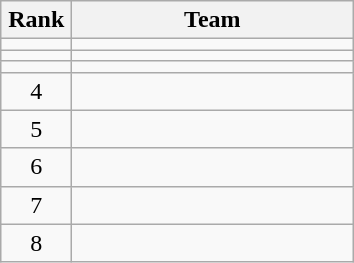<table class="wikitable" style="text-align: center;">
<tr>
<th width=40>Rank</th>
<th width=180>Team</th>
</tr>
<tr>
<td></td>
<td style="text-align:left;"></td>
</tr>
<tr>
<td></td>
<td style="text-align:left;"></td>
</tr>
<tr>
<td></td>
<td style="text-align:left;"></td>
</tr>
<tr>
<td>4</td>
<td style="text-align:left;"></td>
</tr>
<tr align=center>
<td>5</td>
<td style="text-align:left;"></td>
</tr>
<tr align=center>
<td>6</td>
<td style="text-align:left;"></td>
</tr>
<tr align=center>
<td>7</td>
<td style="text-align:left;"></td>
</tr>
<tr align=center>
<td>8</td>
<td style="text-align:left;"></td>
</tr>
</table>
